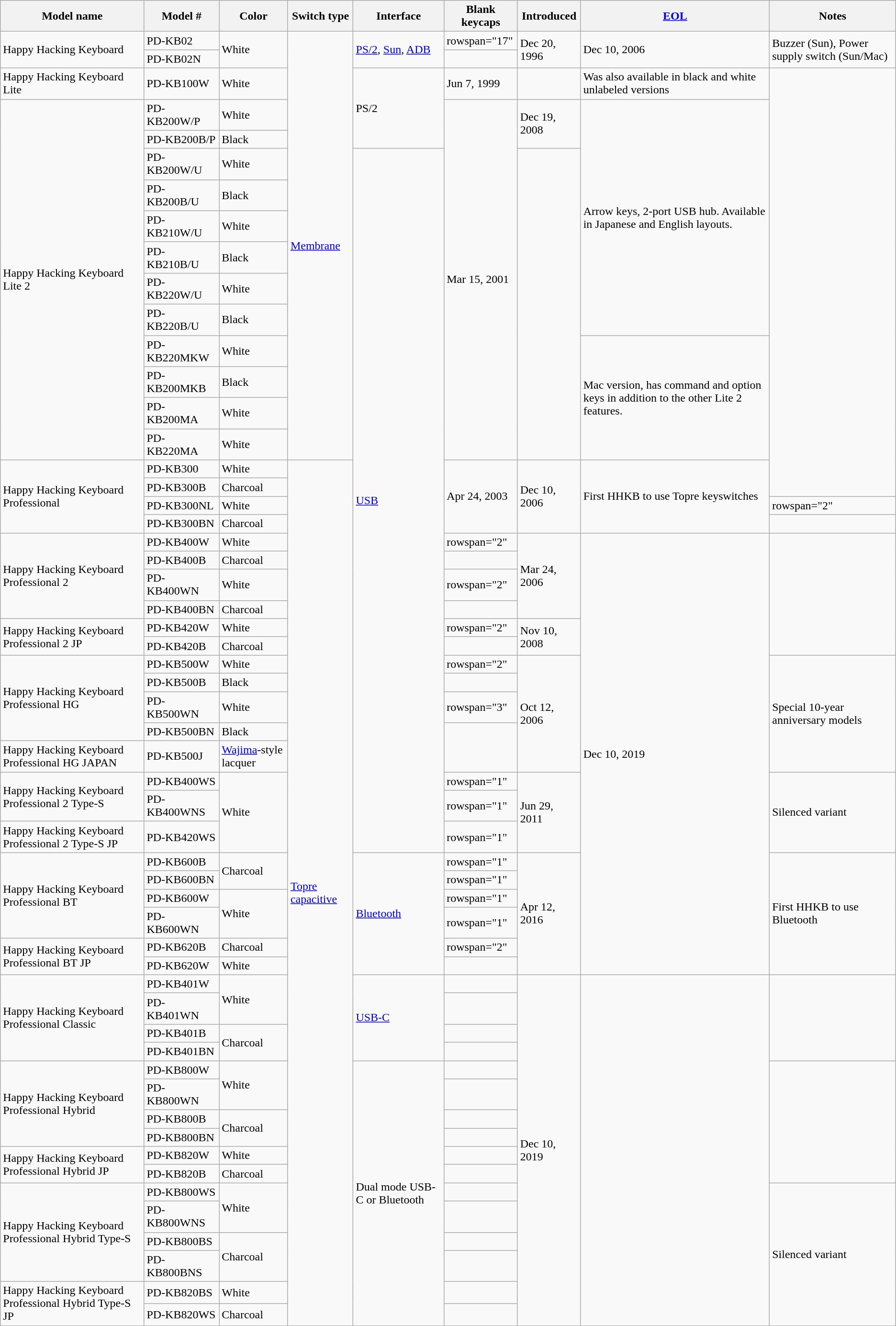<table class="wikitable sortable">
<tr>
<th>Model name</th>
<th>Model #</th>
<th>Color</th>
<th>Switch type</th>
<th>Interface</th>
<th>Blank keycaps</th>
<th>Introduced</th>
<th><a href='#'>EOL</a></th>
<th>Notes</th>
</tr>
<tr>
<td rowspan="2">Happy Hacking Keyboard</td>
<td>PD-KB02</td>
<td rowspan="2">White</td>
<td rowspan="15"><a href='#'>Membrane</a></td>
<td rowspan="2"><a href='#'>PS/2</a>, <a href='#'>Sun</a>, <a href='#'>ADB</a></td>
<td>rowspan="17" </td>
<td rowspan="2">Dec 20, 1996</td>
<td rowspan="2">Dec 10, 2006</td>
<td rowspan="2">Buzzer (Sun), Power supply switch (Sun/Mac)</td>
</tr>
<tr>
<td>PD-KB02N</td>
</tr>
<tr>
<td>Happy Hacking Keyboard Lite</td>
<td>PD-KB100W</td>
<td>White</td>
<td rowspan="3">PS/2</td>
<td>Jun 7, 1999</td>
<td></td>
<td>Was also available in black and white unlabeled versions</td>
</tr>
<tr>
<td rowspan="12">Happy Hacking Keyboard Lite 2</td>
<td>PD-KB200W/P</td>
<td>White</td>
<td rowspan="12">Mar 15, 2001</td>
<td rowspan="2">Dec 19, 2008</td>
<td rowspan="8">Arrow keys, 2-port USB hub. Available in Japanese and English layouts.</td>
</tr>
<tr>
<td>PD-KB200B/P</td>
<td>Black</td>
</tr>
<tr>
<td>PD-KB200W/U</td>
<td>White</td>
<td rowspan="28"><a href='#'>USB</a></td>
<td rowspan="10"></td>
</tr>
<tr>
<td>PD-KB200B/U</td>
<td>Black</td>
</tr>
<tr>
<td>PD-KB210W/U</td>
<td>White</td>
</tr>
<tr>
<td>PD-KB210B/U</td>
<td>Black</td>
</tr>
<tr>
<td>PD-KB220W/U</td>
<td>White</td>
</tr>
<tr>
<td>PD-KB220B/U</td>
<td>Black</td>
</tr>
<tr>
<td>PD-KB220MKW</td>
<td>White</td>
<td rowspan="4">Mac version, has command and option keys in addition to the other Lite 2 features.</td>
</tr>
<tr>
<td>PD-KB200MKB</td>
<td>Black</td>
</tr>
<tr>
<td>PD-KB200MA</td>
<td>White</td>
</tr>
<tr>
<td>PD-KB220MA</td>
<td>White</td>
</tr>
<tr>
<td rowspan="4">Happy Hacking Keyboard Professional</td>
<td>PD-KB300</td>
<td>White</td>
<td rowspan="40"><a href='#'>Topre</a> <a href='#'>capacitive</a></td>
<td rowspan="4">Apr 24, 2003</td>
<td rowspan="4">Dec 10, 2006</td>
<td rowspan="4">First HHKB to use Topre keyswitches</td>
</tr>
<tr>
<td>PD-KB300B</td>
<td>Charcoal</td>
</tr>
<tr>
<td>PD-KB300NL</td>
<td>White</td>
<td>rowspan="2" </td>
</tr>
<tr>
<td>PD-KB300BN</td>
<td>Charcoal</td>
</tr>
<tr>
<td rowspan="4">Happy Hacking Keyboard Professional 2</td>
<td>PD-KB400W</td>
<td>White</td>
<td>rowspan="2" </td>
<td rowspan="4">Mar 24, 2006</td>
<td rowspan="20">Dec 10, 2019</td>
<td rowspan="6"></td>
</tr>
<tr>
<td>PD-KB400B</td>
<td>Charcoal</td>
</tr>
<tr>
<td>PD-KB400WN</td>
<td>White</td>
<td>rowspan="2" </td>
</tr>
<tr>
<td>PD-KB400BN</td>
<td>Charcoal</td>
</tr>
<tr>
<td rowspan="2">Happy Hacking Keyboard Professional 2 JP</td>
<td>PD-KB420W</td>
<td>White</td>
<td>rowspan="2" </td>
<td rowspan="2">Nov 10, 2008</td>
</tr>
<tr>
<td>PD-KB420B</td>
<td>Charcoal</td>
</tr>
<tr>
<td rowspan="4">Happy Hacking Keyboard Professional HG</td>
<td>PD-KB500W</td>
<td>White</td>
<td>rowspan="2" </td>
<td rowspan="5">Oct 12, 2006</td>
<td rowspan="5">Special 10-year anniversary models</td>
</tr>
<tr>
<td>PD-KB500B</td>
<td>Black</td>
</tr>
<tr>
<td>PD-KB500WN</td>
<td>White</td>
<td>rowspan="3" </td>
</tr>
<tr>
<td>PD-KB500BN</td>
<td>Black</td>
</tr>
<tr>
<td>Happy Hacking Keyboard Professional HG JAPAN</td>
<td>PD-KB500J</td>
<td><a href='#'>Wajima</a>-style lacquer</td>
</tr>
<tr>
<td rowspan="2">Happy Hacking Keyboard Professional 2 Type-S</td>
<td>PD-KB400WS</td>
<td rowspan="3">White</td>
<td>rowspan="1" </td>
<td rowspan="3">Jun 29, 2011</td>
<td rowspan="3">Silenced variant</td>
</tr>
<tr>
<td>PD-KB400WNS</td>
<td>rowspan="1" </td>
</tr>
<tr>
<td rowspan="1">Happy Hacking Keyboard Professional 2 Type-S JP</td>
<td>PD-KB420WS</td>
<td>rowspan="1" </td>
</tr>
<tr>
<td rowspan="4">Happy Hacking Keyboard Professional BT</td>
<td>PD-KB600B</td>
<td rowspan="2">Charcoal</td>
<td rowspan="6"><a href='#'>Bluetooth</a></td>
<td>rowspan="1" </td>
<td rowspan="6">Apr 12, 2016</td>
<td rowspan="6">First HHKB to use Bluetooth</td>
</tr>
<tr>
<td>PD-KB600BN</td>
<td>rowspan="1" </td>
</tr>
<tr>
<td>PD-KB600W</td>
<td rowspan="2">White</td>
<td>rowspan="1" </td>
</tr>
<tr>
<td>PD-KB600WN</td>
<td>rowspan="1" </td>
</tr>
<tr>
<td rowspan="2">Happy Hacking Keyboard Professional BT JP</td>
<td>PD-KB620B</td>
<td>Charcoal</td>
<td>rowspan="2" </td>
</tr>
<tr>
<td>PD-KB620W</td>
<td>White</td>
</tr>
<tr>
<td rowspan="4">Happy Hacking Keyboard Professional Classic</td>
<td>PD-KB401W</td>
<td rowspan="2">White</td>
<td rowspan="4"><a href='#'>USB-C</a></td>
<td></td>
<td rowspan="16">Dec 10, 2019</td>
<td rowspan="16"></td>
<td rowspan="4"></td>
</tr>
<tr>
<td>PD-KB401WN</td>
<td></td>
</tr>
<tr>
<td>PD-KB401B</td>
<td rowspan="2">Charcoal</td>
<td></td>
</tr>
<tr>
<td>PD-KB401BN</td>
<td></td>
</tr>
<tr>
<td rowspan="4">Happy Hacking Keyboard Professional Hybrid</td>
<td>PD-KB800W</td>
<td rowspan="2">White</td>
<td rowspan="12">Dual mode USB-C or Bluetooth</td>
<td></td>
<td rowspan="6"></td>
</tr>
<tr>
<td>PD-KB800WN</td>
<td></td>
</tr>
<tr>
<td>PD-KB800B</td>
<td rowspan="2">Charcoal</td>
<td></td>
</tr>
<tr>
<td>PD-KB800BN</td>
<td></td>
</tr>
<tr>
<td rowspan="2">Happy Hacking Keyboard Professional Hybrid JP</td>
<td>PD-KB820W</td>
<td>White</td>
<td></td>
</tr>
<tr>
<td>PD-KB820B</td>
<td>Charcoal</td>
<td></td>
</tr>
<tr>
<td rowspan="4">Happy Hacking Keyboard Professional Hybrid Type-S</td>
<td>PD-KB800WS</td>
<td rowspan="2">White</td>
<td></td>
<td rowspan="6">Silenced variant</td>
</tr>
<tr>
<td>PD-KB800WNS</td>
<td></td>
</tr>
<tr>
<td>PD-KB800BS</td>
<td rowspan="2">Charcoal</td>
<td></td>
</tr>
<tr>
<td>PD-KB800BNS</td>
<td></td>
</tr>
<tr>
<td rowspan="2">Happy Hacking Keyboard Professional Hybrid Type-S JP</td>
<td>PD-KB820BS</td>
<td>White</td>
<td></td>
</tr>
<tr>
<td>PD-KB820WS</td>
<td>Charcoal</td>
<td></td>
</tr>
</table>
